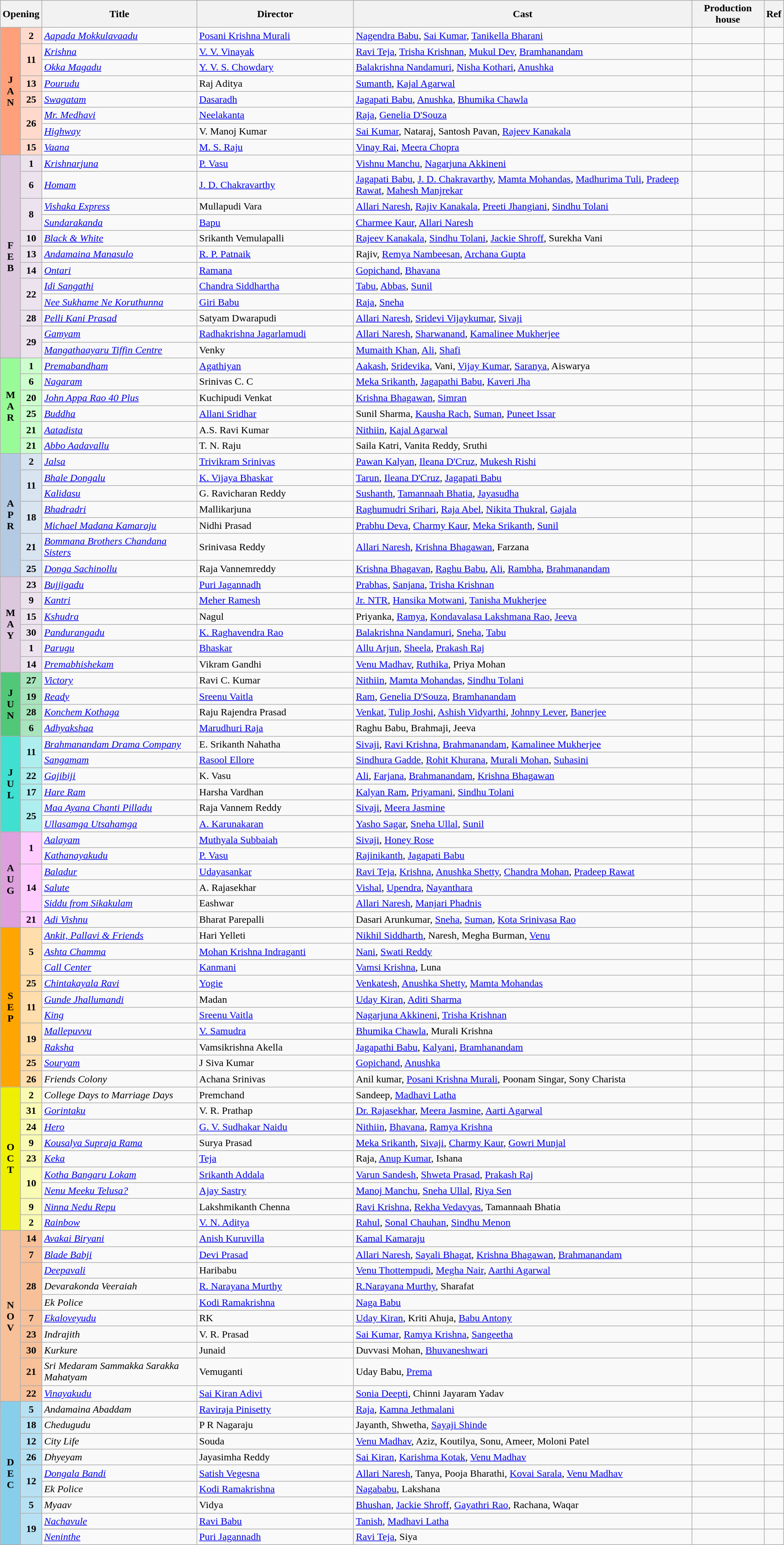<table class="wikitable sortable">
<tr style="background:#blue; text-align:center;">
<th colspan="2">Opening</th>
<th>Title</th>
<th style="width:20%;"><strong>Director</strong></th>
<th>Cast</th>
<th>Production house</th>
<th>Ref</th>
</tr>
<tr January!>
<td rowspan="8" style="text-align:center; background:#ffa07a; "><strong>J<br>A<br>N</strong></td>
<td style="text-align:center; background:#ffdacc;"><strong>2</strong></td>
<td><em><a href='#'>Aapada Mokkulavaadu</a></em></td>
<td><a href='#'>Posani Krishna Murali</a></td>
<td><a href='#'>Nagendra Babu</a>, <a href='#'>Sai Kumar</a>, <a href='#'>Tanikella Bharani</a></td>
<td></td>
<td></td>
</tr>
<tr>
<td rowspan="2" style="text-align:center; background:#ffdacc;"><strong>11</strong></td>
<td><em><a href='#'>Krishna</a></em></td>
<td><a href='#'>V. V. Vinayak</a></td>
<td><a href='#'>Ravi Teja</a>, <a href='#'>Trisha Krishnan</a>, <a href='#'>Mukul Dev</a>, <a href='#'>Bramhanandam</a></td>
<td></td>
<td></td>
</tr>
<tr>
<td><em><a href='#'>Okka Magadu</a></em></td>
<td><a href='#'>Y. V. S. Chowdary</a></td>
<td><a href='#'>Balakrishna Nandamuri</a>, <a href='#'>Nisha Kothari</a>, <a href='#'>Anushka</a></td>
<td></td>
<td></td>
</tr>
<tr>
<td rowspan="1" style="text-align:center; background:#ffdacc;"><strong>13</strong></td>
<td><em><a href='#'>Pourudu</a></em></td>
<td>Raj Aditya</td>
<td><a href='#'>Sumanth</a>, <a href='#'>Kajal Agarwal</a></td>
<td></td>
<td></td>
</tr>
<tr>
<td rowspan="1" style="text-align:center; background:#ffdacc;"><strong>25</strong></td>
<td><em><a href='#'>Swagatam</a></em></td>
<td><a href='#'>Dasaradh</a></td>
<td><a href='#'>Jagapati Babu</a>, <a href='#'>Anushka</a>, <a href='#'>Bhumika Chawla</a></td>
<td></td>
<td></td>
</tr>
<tr>
<td rowspan="2" style="text-align:center; background:#ffdacc;"><strong>26</strong></td>
<td><em><a href='#'>Mr. Medhavi</a></em></td>
<td><a href='#'>Neelakanta</a></td>
<td><a href='#'>Raja</a>, <a href='#'>Genelia D'Souza</a></td>
<td></td>
<td></td>
</tr>
<tr>
<td><em><a href='#'>Highway</a></em></td>
<td>V. Manoj Kumar</td>
<td><a href='#'>Sai Kumar</a>, Nataraj, Santosh Pavan, <a href='#'>Rajeev Kanakala</a></td>
<td></td>
<td></td>
</tr>
<tr>
<td rowspan="1" style="text-align:center; background:#ffdacc;"><strong>15</strong></td>
<td><em><a href='#'>Vaana</a></em></td>
<td><a href='#'>M. S. Raju</a></td>
<td><a href='#'>Vinay Rai</a>, <a href='#'>Meera Chopra</a></td>
<td></td>
<td></td>
</tr>
<tr February!>
<td rowspan="12" style="text-align:center; background:#dcc7df; "><strong>F<br>E<br>B</strong></td>
<td rowspan="1" style="text-align:center; background:#ede3ef;"><strong>1</strong></td>
<td><em><a href='#'>Krishnarjuna</a></em></td>
<td><a href='#'>P. Vasu</a></td>
<td><a href='#'>Vishnu Manchu</a>, <a href='#'>Nagarjuna Akkineni</a></td>
<td></td>
<td></td>
</tr>
<tr>
<td rowspan="1" style="text-align:center; background:#ede3ef;"><strong>6</strong></td>
<td><em><a href='#'>Homam</a></em></td>
<td><a href='#'>J. D. Chakravarthy</a></td>
<td><a href='#'>Jagapati Babu</a>, <a href='#'>J. D. Chakravarthy</a>, <a href='#'>Mamta Mohandas</a>, <a href='#'>Madhurima Tuli</a>, <a href='#'>Pradeep Rawat</a>, <a href='#'>Mahesh Manjrekar</a></td>
<td></td>
<td></td>
</tr>
<tr>
<td rowspan="2" style="text-align:center; background:#ede3ef;"><strong>8</strong></td>
<td><em><a href='#'>Vishaka Express</a></em></td>
<td>Mullapudi Vara</td>
<td><a href='#'>Allari Naresh</a>, <a href='#'>Rajiv Kanakala</a>, <a href='#'>Preeti Jhangiani</a>, <a href='#'>Sindhu Tolani</a></td>
<td></td>
<td></td>
</tr>
<tr>
<td><em><a href='#'>Sundarakanda</a></em></td>
<td><a href='#'>Bapu</a></td>
<td><a href='#'>Charmee Kaur</a>, <a href='#'>Allari Naresh</a></td>
<td></td>
<td></td>
</tr>
<tr>
<td rowspan="1" style="text-align:center; background:#ede3ef;"><strong>10</strong></td>
<td><em><a href='#'>Black & White</a></em></td>
<td>Srikanth Vemulapalli</td>
<td><a href='#'>Rajeev Kanakala</a>, <a href='#'>Sindhu Tolani</a>, <a href='#'>Jackie Shroff</a>, Surekha Vani</td>
<td></td>
<td></td>
</tr>
<tr>
<td rowspan="1" style="text-align:center; background:#ede3ef;"><strong>13</strong></td>
<td><em><a href='#'>Andamaina Manasulo</a></em></td>
<td><a href='#'>R. P. Patnaik</a></td>
<td>Rajiv, <a href='#'>Remya Nambeesan</a>, <a href='#'>Archana Gupta</a></td>
<td></td>
<td></td>
</tr>
<tr>
<td rowspan="1" style="text-align:center; background:#ede3ef;"><strong>14</strong></td>
<td><em><a href='#'>Ontari</a></em></td>
<td><a href='#'>Ramana</a></td>
<td><a href='#'>Gopichand</a>, <a href='#'>Bhavana</a></td>
<td></td>
<td></td>
</tr>
<tr>
<td rowspan="2" style="text-align:center; background:#ede3ef;"><strong>22</strong></td>
<td><em><a href='#'>Idi Sangathi</a></em></td>
<td><a href='#'>Chandra Siddhartha</a></td>
<td><a href='#'>Tabu</a>, <a href='#'>Abbas</a>, <a href='#'>Sunil</a></td>
<td></td>
<td></td>
</tr>
<tr>
<td><em><a href='#'>Nee Sukhame Ne Koruthunna</a></em></td>
<td><a href='#'>Giri Babu</a></td>
<td><a href='#'>Raja</a>, <a href='#'>Sneha</a></td>
<td></td>
<td></td>
</tr>
<tr>
<td rowspan="1" style="text-align:center; background:#ede3ef;"><strong>28</strong></td>
<td><em><a href='#'>Pelli Kani Prasad</a></em></td>
<td>Satyam Dwarapudi</td>
<td><a href='#'>Allari Naresh</a>, <a href='#'>Sridevi Vijaykumar</a>, <a href='#'>Sivaji</a></td>
<td></td>
<td></td>
</tr>
<tr>
<td rowspan="2" style="text-align:center; background:#ede3ef;"><strong>29</strong></td>
<td><em><a href='#'>Gamyam</a></em></td>
<td><a href='#'>Radhakrishna Jagarlamudi</a></td>
<td><a href='#'>Allari Naresh</a>, <a href='#'>Sharwanand</a>, <a href='#'>Kamalinee Mukherjee</a></td>
<td></td>
<td></td>
</tr>
<tr>
<td><em><a href='#'>Mangathaayaru Tiffin Centre</a></em></td>
<td>Venky</td>
<td><a href='#'>Mumaith Khan</a>, <a href='#'>Ali</a>, <a href='#'>Shafi</a></td>
<td></td>
<td></td>
</tr>
<tr March!>
<td rowspan="6"   style="text-align:center; background:#98fb98; "><strong>M<br>A<br>R</strong></td>
<td rowspan="1" style="text-align:center;background:#cdfecd;"><strong>1</strong></td>
<td><em><a href='#'>Premabandham</a></em></td>
<td><a href='#'>Agathiyan</a></td>
<td><a href='#'>Aakash</a>, <a href='#'>Sridevika</a>, Vani, <a href='#'>Vijay Kumar</a>, <a href='#'>Saranya</a>, Aiswarya</td>
<td></td>
<td></td>
</tr>
<tr>
<td rowspan="1" style="text-align:center;background:#cdfecd;"><strong>6</strong></td>
<td><em><a href='#'>Nagaram</a></em></td>
<td>Srinivas C. C</td>
<td><a href='#'>Meka Srikanth</a>, <a href='#'>Jagapathi Babu</a>, <a href='#'>Kaveri Jha</a></td>
<td></td>
<td></td>
</tr>
<tr>
<td rowspan="1" style="text-align:center;background:#cdfecd;"><strong>20</strong></td>
<td><em><a href='#'>John Appa Rao 40 Plus</a></em></td>
<td>Kuchipudi Venkat</td>
<td><a href='#'>Krishna Bhagawan</a>, <a href='#'>Simran</a></td>
<td></td>
<td></td>
</tr>
<tr>
<td rowspan="1" style="text-align:center;background:#cdfecd;"><strong>25</strong></td>
<td><em><a href='#'>Buddha</a></em></td>
<td><a href='#'>Allani Sridhar</a></td>
<td>Sunil Sharma, <a href='#'>Kausha Rach</a>, <a href='#'>Suman</a>, <a href='#'>Puneet Issar</a></td>
<td></td>
<td></td>
</tr>
<tr>
<td rowspan="1" style="text-align:center;background:#cdfecd;"><strong>21</strong></td>
<td><em><a href='#'>Aatadista</a></em></td>
<td>A.S. Ravi Kumar</td>
<td><a href='#'>Nithiin</a>, <a href='#'>Kajal Agarwal</a></td>
<td></td>
<td></td>
</tr>
<tr>
<td rowspan="1" style="text-align:center;background:#cdfecd;"><strong>21</strong></td>
<td><em><a href='#'>Abbo Aadavallu</a></em></td>
<td>T. N. Raju</td>
<td>Saila Katri, Vanita Reddy, Sruthi</td>
<td></td>
<td></td>
</tr>
<tr April!>
<td rowspan="7" style="text-align:center; background:#b4cae3; "><strong>A<br>P<br>R</strong></td>
<td rowspan="1" style="text-align:center; background:#d9e4f1; "><strong>2</strong></td>
<td><em><a href='#'>Jalsa</a></em></td>
<td><a href='#'>Trivikram Srinivas</a></td>
<td><a href='#'>Pawan Kalyan</a>, <a href='#'>Ileana D'Cruz</a>, <a href='#'>Mukesh Rishi</a></td>
<td></td>
<td></td>
</tr>
<tr>
<td rowspan="2" style="text-align:center; background:#d9e4f1; "><strong>11</strong></td>
<td><em><a href='#'>Bhale Dongalu</a></em></td>
<td><a href='#'>K. Vijaya Bhaskar</a></td>
<td><a href='#'>Tarun</a>, <a href='#'>Ileana D'Cruz</a>, <a href='#'>Jagapati Babu</a></td>
<td></td>
<td></td>
</tr>
<tr>
<td><em><a href='#'>Kalidasu</a></em></td>
<td>G. Ravicharan Reddy</td>
<td><a href='#'>Sushanth</a>, <a href='#'>Tamannaah Bhatia</a>, <a href='#'>Jayasudha</a></td>
<td></td>
<td></td>
</tr>
<tr>
<td rowspan="2" style="text-align:center; background:#d9e4f1; "><strong>18</strong></td>
<td><em><a href='#'>Bhadradri</a></em></td>
<td>Mallikarjuna</td>
<td><a href='#'>Raghumudri Srihari</a>, <a href='#'>Raja Abel</a>, <a href='#'>Nikita Thukral</a>, <a href='#'>Gajala</a></td>
<td></td>
<td></td>
</tr>
<tr>
<td><em><a href='#'>Michael Madana Kamaraju</a></em></td>
<td>Nidhi Prasad</td>
<td><a href='#'>Prabhu Deva</a>, <a href='#'>Charmy Kaur</a>, <a href='#'>Meka Srikanth</a>, <a href='#'>Sunil</a></td>
<td></td>
<td></td>
</tr>
<tr>
<td rowspan="1" style="text-align:center; background:#d9e4f1; "><strong>21</strong></td>
<td><em><a href='#'>Bommana Brothers Chandana Sisters</a></em></td>
<td>Srinivasa Reddy</td>
<td><a href='#'>Allari Naresh</a>, <a href='#'>Krishna Bhagawan</a>, Farzana</td>
<td></td>
<td></td>
</tr>
<tr>
<td rowspan="1" style="text-align:center; background:#d9e4f1; "><strong>25</strong></td>
<td><em><a href='#'>Donga Sachinollu</a></em></td>
<td>Raja Vannemreddy</td>
<td><a href='#'>Krishna Bhagavan</a>, <a href='#'>Raghu Babu</a>, <a href='#'>Ali</a>, <a href='#'>Rambha</a>, <a href='#'>Brahmanandam</a></td>
<td></td>
<td></td>
</tr>
<tr May!>
<td rowspan="6"   style="text-align:center; background:#dcc7df;  "><strong>M<br>A<br>Y</strong></td>
<td rowspan="1" style="text-align:center; background:#ede3ef;  "><strong>23</strong></td>
<td><em><a href='#'>Bujjigadu</a></em></td>
<td><a href='#'>Puri Jagannadh</a></td>
<td><a href='#'>Prabhas</a>, <a href='#'>Sanjana</a>, <a href='#'>Trisha Krishnan</a></td>
<td></td>
<td></td>
</tr>
<tr>
<td rowspan="1" style="text-align:center; background:#ede3ef;  "><strong>9</strong></td>
<td><em><a href='#'>Kantri</a></em></td>
<td><a href='#'>Meher Ramesh</a></td>
<td><a href='#'>Jr. NTR</a>, <a href='#'>Hansika Motwani</a>, <a href='#'>Tanisha Mukherjee</a></td>
<td></td>
<td></td>
</tr>
<tr>
<td rowspan="1" style="text-align:center; background:#ede3ef;  "><strong>15</strong></td>
<td><em><a href='#'>Kshudra</a></em></td>
<td>Nagul</td>
<td>Priyanka, <a href='#'>Ramya</a>, <a href='#'>Kondavalasa Lakshmana Rao</a>, <a href='#'>Jeeva</a></td>
<td></td>
<td></td>
</tr>
<tr>
<td rowspan="1" style="text-align:center; background:#ede3ef;  "><strong>30</strong></td>
<td><em><a href='#'>Pandurangadu</a></em></td>
<td><a href='#'>K. Raghavendra Rao</a></td>
<td><a href='#'>Balakrishna Nandamuri</a>, <a href='#'>Sneha</a>, <a href='#'>Tabu</a></td>
<td></td>
<td></td>
</tr>
<tr>
<td rowspan="1" style="text-align:center; background:#ede3ef;  "><strong>1</strong></td>
<td><em><a href='#'>Parugu</a></em></td>
<td><a href='#'>Bhaskar</a></td>
<td><a href='#'>Allu Arjun</a>, <a href='#'>Sheela</a>, <a href='#'>Prakash Raj</a></td>
<td></td>
<td></td>
</tr>
<tr>
<td rowspan="1" style="text-align:center; background:#ede3ef;  "><strong>14</strong></td>
<td><em><a href='#'>Premabhishekam</a></em></td>
<td>Vikram Gandhi</td>
<td><a href='#'>Venu Madhav</a>, <a href='#'>Ruthika</a>, Priya Mohan</td>
<td></td>
<td></td>
</tr>
<tr June!>
<td rowspan="4"   style="text-align:center; background:#50c878;  "><strong>J<br>U<br>N</strong></td>
<td rowspan="1" style="text-align:center; background:#a8e4bc;"><strong>27</strong></td>
<td><em><a href='#'>Victory</a></em></td>
<td>Ravi C. Kumar</td>
<td><a href='#'>Nithiin</a>, <a href='#'>Mamta Mohandas</a>, <a href='#'>Sindhu Tolani</a></td>
<td></td>
<td></td>
</tr>
<tr>
<td rowspan="1" style="text-align:center; background:#a8e4bc;"><strong>19</strong></td>
<td><em><a href='#'>Ready</a></em></td>
<td><a href='#'>Sreenu Vaitla</a></td>
<td><a href='#'>Ram</a>, <a href='#'>Genelia D'Souza</a>, <a href='#'>Bramhanandam</a></td>
<td></td>
<td></td>
</tr>
<tr>
<td rowspan="1" style="text-align:center; background:#a8e4bc;"><strong>28</strong></td>
<td><em><a href='#'>Konchem Kothaga</a></em></td>
<td>Raju Rajendra Prasad</td>
<td><a href='#'>Venkat</a>, <a href='#'>Tulip Joshi</a>, <a href='#'>Ashish Vidyarthi</a>, <a href='#'>Johnny Lever</a>, <a href='#'>Banerjee</a></td>
<td></td>
<td></td>
</tr>
<tr>
<td rowspan="1" style="text-align:center; background:#a8e4bc;"><strong>6</strong></td>
<td><em><a href='#'>Adhyakshaa</a></em></td>
<td><a href='#'>Marudhuri Raja</a></td>
<td>Raghu Babu, Brahmaji, Jeeva</td>
<td></td>
<td></td>
</tr>
<tr July!>
<td rowspan="6" style="text-align:center; background:#40e0d0;  "><strong>J<br>U<br>L</strong></td>
<td rowspan="2" style="text-align:center; background:#afeeee;"><strong>11</strong></td>
<td><em><a href='#'>Brahmanandam Drama Company</a></em></td>
<td>E. Srikanth Nahatha</td>
<td><a href='#'>Sivaji</a>, <a href='#'>Ravi Krishna</a>, <a href='#'>Brahmanandam</a>, <a href='#'>Kamalinee Mukherjee</a></td>
<td></td>
<td></td>
</tr>
<tr>
<td><em><a href='#'>Sangamam</a></em></td>
<td><a href='#'>Rasool Ellore</a></td>
<td><a href='#'>Sindhura Gadde</a>, <a href='#'>Rohit Khurana</a>, <a href='#'>Murali Mohan</a>, <a href='#'>Suhasini</a></td>
<td></td>
<td></td>
</tr>
<tr>
<td rowspan="1" style="text-align:center; background:#afeeee;"><strong>22</strong></td>
<td><em><a href='#'>Gajibiji</a></em></td>
<td>K. Vasu</td>
<td><a href='#'>Ali</a>, <a href='#'>Farjana</a>, <a href='#'>Brahmanandam</a>, <a href='#'>Krishna Bhagawan</a></td>
<td></td>
<td></td>
</tr>
<tr>
<td rowspan="1" style="text-align:center; background:#afeeee;"><strong>17</strong></td>
<td><em><a href='#'>Hare Ram</a></em></td>
<td>Harsha Vardhan</td>
<td><a href='#'>Kalyan Ram</a>, <a href='#'>Priyamani</a>, <a href='#'>Sindhu Tolani</a></td>
<td></td>
<td></td>
</tr>
<tr>
<td rowspan="2" style="text-align:center; background:#afeeee;"><strong>25</strong></td>
<td><em><a href='#'>Maa Ayana Chanti Pilladu</a></em></td>
<td>Raja Vannem Reddy</td>
<td><a href='#'>Sivaji</a>, <a href='#'>Meera Jasmine</a></td>
<td></td>
<td></td>
</tr>
<tr>
<td><em><a href='#'>Ullasamga Utsahamga</a></em></td>
<td><a href='#'>A. Karunakaran</a></td>
<td><a href='#'>Yasho Sagar</a>, <a href='#'>Sneha Ullal</a>, <a href='#'>Sunil</a></td>
<td></td>
<td></td>
</tr>
<tr August!>
<td rowspan="6"   style="text-align:center; background:plum;  "><strong>A<br>U<br>G</strong></td>
<td rowspan="2" style="text-align:center; background:#fcf;"><strong>1</strong></td>
<td><em><a href='#'>Aalayam</a></em></td>
<td><a href='#'>Muthyala Subbaiah</a></td>
<td><a href='#'>Sivaji</a>, <a href='#'>Honey Rose</a></td>
<td></td>
<td></td>
</tr>
<tr>
<td><em><a href='#'>Kathanayakudu</a></em></td>
<td><a href='#'>P. Vasu</a></td>
<td><a href='#'>Rajinikanth</a>, <a href='#'>Jagapati Babu</a></td>
<td></td>
<td></td>
</tr>
<tr>
<td rowspan="3" style="text-align:center; background:#fcf;"><strong>14</strong></td>
<td><em><a href='#'>Baladur</a></em></td>
<td><a href='#'>Udayasankar</a></td>
<td><a href='#'>Ravi Teja</a>, <a href='#'>Krishna</a>, <a href='#'>Anushka Shetty</a>, <a href='#'>Chandra Mohan</a>, <a href='#'>Pradeep Rawat</a></td>
<td></td>
<td></td>
</tr>
<tr>
<td><em><a href='#'>Salute</a></em></td>
<td>A. Rajasekhar</td>
<td><a href='#'>Vishal</a>, <a href='#'>Upendra</a>, <a href='#'>Nayanthara</a></td>
<td></td>
<td></td>
</tr>
<tr>
<td><em><a href='#'>Siddu from Sikakulam</a></em></td>
<td>Eashwar</td>
<td><a href='#'>Allari Naresh</a>, <a href='#'>Manjari Phadnis</a></td>
<td></td>
<td></td>
</tr>
<tr>
<td rowspan="1" style="text-align:center; background:#fcf;"><strong>21</strong></td>
<td><em><a href='#'>Adi Vishnu</a></em></td>
<td>Bharat Parepalli</td>
<td>Dasari Arunkumar,  <a href='#'>Sneha</a>, <a href='#'>Suman</a>, <a href='#'>Kota Srinivasa Rao</a></td>
<td></td>
<td></td>
</tr>
<tr September!>
<td rowspan="10" style="text-align:center; background:orange; textcolor:#ffdead;"><strong>S<br>E<br>P</strong></td>
<td rowspan="3" style="text-align:center; background:#ffdead;"><strong>5</strong></td>
<td><em><a href='#'>Ankit, Pallavi & Friends</a></em></td>
<td>Hari Yelleti</td>
<td><a href='#'>Nikhil Siddharth</a>, Naresh, Megha Burman, <a href='#'>Venu</a></td>
<td></td>
<td></td>
</tr>
<tr>
<td><em><a href='#'>Ashta Chamma</a></em></td>
<td><a href='#'>Mohan Krishna Indraganti</a></td>
<td><a href='#'>Nani</a>, <a href='#'>Swati Reddy</a></td>
<td></td>
<td></td>
</tr>
<tr>
<td><em><a href='#'>Call Center</a></em></td>
<td><a href='#'>Kanmani</a></td>
<td><a href='#'>Vamsi Krishna</a>, Luna</td>
<td></td>
<td></td>
</tr>
<tr>
<td rowspan="1" style="text-align:center; background:#ffdead;"><strong>25</strong></td>
<td><em><a href='#'>Chintakayala Ravi</a></em></td>
<td><a href='#'>Yogie</a></td>
<td><a href='#'>Venkatesh</a>, <a href='#'>Anushka Shetty</a>, <a href='#'>Mamta Mohandas</a></td>
<td></td>
<td></td>
</tr>
<tr>
<td rowspan="2" style="text-align:center; background:#ffdead;"><strong>11</strong></td>
<td><em><a href='#'>Gunde Jhallumandi</a></em></td>
<td>Madan</td>
<td><a href='#'>Uday Kiran</a>, <a href='#'>Aditi Sharma</a></td>
<td></td>
<td></td>
</tr>
<tr>
<td><em><a href='#'>King</a></em></td>
<td><a href='#'>Sreenu Vaitla</a></td>
<td><a href='#'>Nagarjuna Akkineni</a>, <a href='#'>Trisha Krishnan</a></td>
<td></td>
<td></td>
</tr>
<tr>
<td rowspan="2" style="text-align:center; background:#ffdead;"><strong>19</strong></td>
<td><em><a href='#'>Mallepuvvu</a></em></td>
<td><a href='#'>V. Samudra</a></td>
<td><a href='#'>Bhumika Chawla</a>, Murali Krishna</td>
<td></td>
<td></td>
</tr>
<tr>
<td><em><a href='#'>Raksha</a></em></td>
<td>Vamsikrishna Akella</td>
<td><a href='#'>Jagapathi Babu</a>, <a href='#'>Kalyani</a>, <a href='#'>Bramhanandam</a></td>
<td></td>
<td></td>
</tr>
<tr>
<td rowspan="1" style="text-align:center; background:#ffdead;"><strong>25</strong></td>
<td><em><a href='#'>Souryam</a></em></td>
<td>J Siva Kumar</td>
<td><a href='#'>Gopichand</a>, <a href='#'>Anushka</a></td>
<td></td>
<td></td>
</tr>
<tr>
<td rowspan="1" style="text-align:center; background:#ffdead;"><strong>26</strong></td>
<td><em>Friends Colony</em></td>
<td>Achana Srinivas</td>
<td>Anil kumar, <a href='#'>Posani Krishna Murali</a>, Poonam Singar, Sony Charista</td>
<td></td>
<td></td>
</tr>
<tr October!>
<td rowspan="9"   style="text-align:center; background:#eef003;  "><strong>O<br>C<br>T</strong></td>
<td rowspan="1" style="text-align:center; background:#f9fab3;"><strong>2</strong></td>
<td><em>College Days to Marriage Days</em></td>
<td>Premchand</td>
<td>Sandeep, <a href='#'>Madhavi Latha</a></td>
<td></td>
<td></td>
</tr>
<tr>
<td rowspan="1" style="text-align:center; background:#f9fab3;"><strong>31</strong></td>
<td><em><a href='#'>Gorintaku</a></em></td>
<td>V. R. Prathap</td>
<td><a href='#'>Dr. Rajasekhar</a>, <a href='#'>Meera Jasmine</a>, <a href='#'>Aarti Agarwal</a></td>
<td></td>
<td></td>
</tr>
<tr>
<td rowspan="1" style="text-align:center; background:#f9fab3;"><strong>24</strong></td>
<td><em><a href='#'>Hero</a></em></td>
<td><a href='#'>G. V. Sudhakar Naidu</a></td>
<td><a href='#'>Nithiin</a>, <a href='#'>Bhavana</a>, <a href='#'>Ramya Krishna</a></td>
<td></td>
<td></td>
</tr>
<tr>
<td rowspan="1" style="text-align:center; background:#f9fab3;"><strong>9</strong></td>
<td><em><a href='#'>Kousalya Supraja Rama</a></em></td>
<td>Surya Prasad</td>
<td><a href='#'>Meka Srikanth</a>, <a href='#'>Sivaji</a>, <a href='#'>Charmy Kaur</a>, <a href='#'>Gowri Munjal</a></td>
<td></td>
<td></td>
</tr>
<tr>
<td rowspan="1" style="text-align:center; background:#f9fab3;"><strong>23</strong></td>
<td><em><a href='#'>Keka</a></em></td>
<td><a href='#'>Teja</a></td>
<td>Raja,  <a href='#'>Anup Kumar</a>,  Ishana</td>
<td></td>
<td></td>
</tr>
<tr>
<td rowspan="2" style="text-align:center; background:#f9fab3;"><strong>10</strong></td>
<td><em><a href='#'>Kotha Bangaru Lokam</a></em></td>
<td><a href='#'>Srikanth Addala</a></td>
<td><a href='#'>Varun Sandesh</a>, <a href='#'>Shweta Prasad</a>, <a href='#'>Prakash Raj</a></td>
<td></td>
<td></td>
</tr>
<tr>
<td><em><a href='#'>Nenu Meeku Telusa?</a></em></td>
<td><a href='#'>Ajay Sastry</a></td>
<td><a href='#'>Manoj Manchu</a>, <a href='#'>Sneha Ullal</a>, <a href='#'>Riya Sen</a></td>
<td></td>
<td></td>
</tr>
<tr>
<td rowspan="1" style="text-align:center; background:#f9fab3;"><strong>9</strong></td>
<td><em><a href='#'>Ninna Nedu Repu</a></em></td>
<td>Lakshmikanth Chenna</td>
<td><a href='#'>Ravi Krishna</a>, <a href='#'>Rekha Vedavyas</a>, Tamannaah Bhatia</td>
<td></td>
<td></td>
</tr>
<tr>
<td rowspan="1" style="text-align:center; background:#f9fab3;"><strong>2</strong></td>
<td><em><a href='#'>Rainbow</a></em></td>
<td><a href='#'>V. N. Aditya</a></td>
<td><a href='#'>Rahul</a>, <a href='#'>Sonal Chauhan</a>, <a href='#'>Sindhu Menon</a></td>
<td></td>
<td></td>
</tr>
<tr November!>
<td rowspan="10" style="text-align:center; background:#F7C099; "><strong>N<br>O<br>V</strong></td>
<td rowspan="1" style="text-align:center; background:#F7C099;"><strong>14</strong></td>
<td><em><a href='#'>Avakai Biryani</a></em></td>
<td><a href='#'>Anish Kuruvilla</a></td>
<td><a href='#'>Kamal Kamaraju</a></td>
<td></td>
<td></td>
</tr>
<tr>
<td rowspan="1" style="text-align:center; background:#F7C099;"><strong>7</strong></td>
<td><em><a href='#'>Blade Babji</a></em></td>
<td><a href='#'>Devi Prasad</a></td>
<td><a href='#'>Allari Naresh</a>, <a href='#'>Sayali Bhagat</a>, <a href='#'>Krishna Bhagawan</a>, <a href='#'>Brahmanandam</a></td>
<td></td>
<td></td>
</tr>
<tr>
<td rowspan="3" style="text-align:center; background:#F7C099;"><strong>28</strong></td>
<td><em><a href='#'>Deepavali</a></em></td>
<td>Haribabu</td>
<td><a href='#'>Venu Thottempudi</a>, <a href='#'>Megha Nair</a>, <a href='#'>Aarthi Agarwal</a></td>
<td></td>
<td></td>
</tr>
<tr>
<td><em>Devarakonda Veeraiah</em></td>
<td><a href='#'>R. Narayana Murthy</a></td>
<td><a href='#'>R.Narayana Murthy</a>, Sharafat</td>
<td></td>
<td></td>
</tr>
<tr>
<td><em>Ek Police</em></td>
<td><a href='#'>Kodi Ramakrishna</a></td>
<td><a href='#'>Naga Babu</a></td>
<td></td>
<td></td>
</tr>
<tr>
<td rowspan="1" style="text-align:center; background:#F7C099;"><strong>7</strong></td>
<td><em><a href='#'>Ekaloveyudu</a></em></td>
<td>RK</td>
<td><a href='#'>Uday Kiran</a>, Kriti Ahuja, <a href='#'>Babu Antony</a></td>
<td></td>
<td></td>
</tr>
<tr>
<td rowspan="1" style="text-align:center; background:#F7C099;"><strong>23</strong></td>
<td><em>Indrajith</em></td>
<td>V. R. Prasad</td>
<td><a href='#'>Sai Kumar</a>, <a href='#'>Ramya Krishna</a>, <a href='#'>Sangeetha</a></td>
<td></td>
<td></td>
</tr>
<tr>
<td rowspan="1" style="text-align:center; background:#F7C099;"><strong>30</strong></td>
<td><em>Kurkure</em></td>
<td>Junaid</td>
<td>Duvvasi Mohan, <a href='#'>Bhuvaneshwari</a></td>
<td></td>
<td></td>
</tr>
<tr>
<td rowspan="1" style="text-align:center; background:#F7C099;"><strong>21</strong></td>
<td><em> Sri Medaram Sammakka Sarakka Mahatyam</em></td>
<td>Vemuganti</td>
<td>Uday Babu, <a href='#'>Prema</a></td>
<td></td>
<td></td>
</tr>
<tr>
<td rowspan="1" style="text-align:center; background:#F7C099;"><strong>22</strong></td>
<td><em><a href='#'>Vinayakudu</a></em></td>
<td><a href='#'>Sai Kiran Adivi</a></td>
<td><a href='#'>Sonia Deepti</a>, Chinni Jayaram Yadav</td>
<td></td>
<td></td>
</tr>
<tr December!>
<td rowspan="9"  style="text-align:center; background:skyBlue;  "><strong>D<br>E<br>C</strong></td>
<td rowspan="1" style="text-align:center; background:#b7e1f3;"><strong>5</strong></td>
<td><em>Andamaina Abaddam</em></td>
<td><a href='#'>Raviraja Pinisetty</a></td>
<td><a href='#'>Raja</a>, <a href='#'>Kamna Jethmalani</a></td>
<td></td>
<td></td>
</tr>
<tr>
<td rowspan="1" style="text-align:center; background:#b7e1f3;"><strong>18</strong></td>
<td><em>Chedugudu</em></td>
<td>P R Nagaraju</td>
<td>Jayanth, Shwetha, <a href='#'>Sayaji Shinde</a></td>
<td></td>
<td></td>
</tr>
<tr>
<td rowspan="1" style="text-align:center; background:#b7e1f3;"><strong>12</strong></td>
<td><em>City Life</em></td>
<td>Souda</td>
<td><a href='#'>Venu Madhav</a>, Aziz, Koutilya, Sonu, Ameer, Moloni Patel</td>
<td></td>
<td></td>
</tr>
<tr>
<td rowspan="1" style="text-align:center; background:#b7e1f3;"><strong>26</strong></td>
<td><em>Dhyeyam</em></td>
<td>Jayasimha Reddy</td>
<td><a href='#'>Sai Kiran</a>, <a href='#'>Karishma Kotak</a>, <a href='#'>Venu Madhav</a></td>
<td></td>
<td></td>
</tr>
<tr>
<td rowspan="2" style="text-align:center; background:#b7e1f3;"><strong>12</strong></td>
<td><em><a href='#'>Dongala Bandi</a></em></td>
<td><a href='#'>Satish Vegesna</a></td>
<td><a href='#'>Allari Naresh</a>, Tanya, Pooja Bharathi, <a href='#'>Kovai Sarala</a>, <a href='#'>Venu Madhav</a></td>
<td></td>
<td></td>
</tr>
<tr>
<td><em>Ek Police</em></td>
<td><a href='#'>Kodi Ramakrishna</a></td>
<td><a href='#'>Nagababu</a>, Lakshana</td>
<td></td>
<td></td>
</tr>
<tr>
<td rowspan="1" style="text-align:center; background:#b7e1f3;"><strong>5</strong></td>
<td><em>Myaav</em></td>
<td>Vidya</td>
<td><a href='#'>Bhushan</a>, <a href='#'>Jackie Shroff</a>, <a href='#'>Gayathri Rao</a>, Rachana, Waqar</td>
<td></td>
<td></td>
</tr>
<tr>
<td rowspan="2" style="text-align:center; background:#b7e1f3;"><strong>19</strong></td>
<td><em><a href='#'>Nachavule</a></em></td>
<td><a href='#'>Ravi Babu</a></td>
<td><a href='#'>Tanish</a>, <a href='#'>Madhavi Latha</a></td>
<td></td>
<td></td>
</tr>
<tr>
<td><em><a href='#'>Neninthe</a></em></td>
<td><a href='#'>Puri Jagannadh</a></td>
<td><a href='#'>Ravi Teja</a>, Siya</td>
<td></td>
<td></td>
</tr>
</table>
